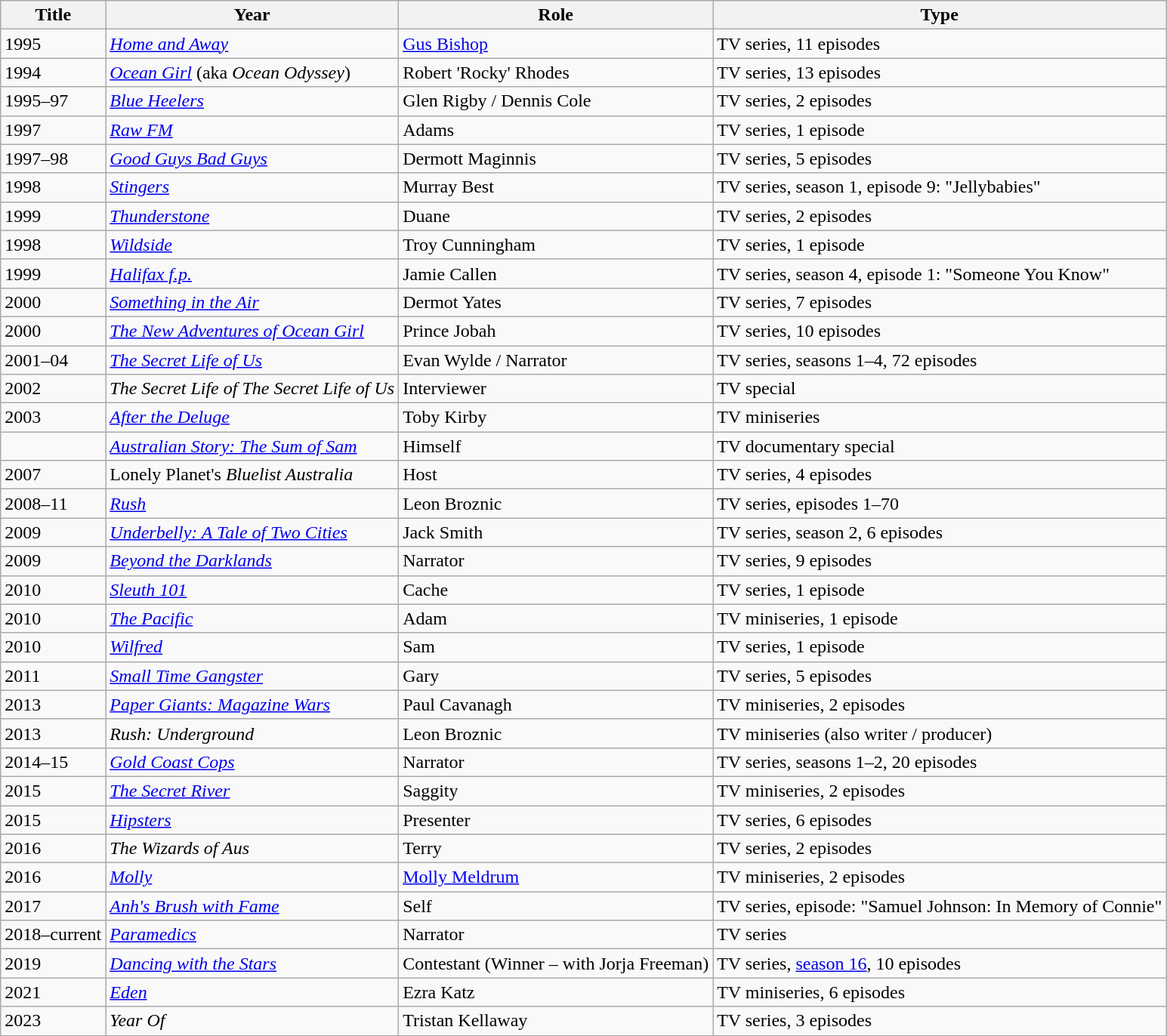<table class="wikitable">
<tr>
<th>Title</th>
<th>Year</th>
<th>Role</th>
<th>Type</th>
</tr>
<tr>
<td>1995</td>
<td><em><a href='#'>Home and Away</a></em></td>
<td><a href='#'>Gus Bishop</a></td>
<td>TV series, 11 episodes</td>
</tr>
<tr>
<td>1994</td>
<td><em><a href='#'>Ocean Girl</a></em> (aka <em>Ocean Odyssey</em>)</td>
<td>Robert 'Rocky' Rhodes</td>
<td>TV series, 13 episodes</td>
</tr>
<tr>
<td>1995–97</td>
<td><em><a href='#'>Blue Heelers</a></em></td>
<td>Glen Rigby / Dennis Cole</td>
<td>TV series, 2 episodes</td>
</tr>
<tr>
<td>1997</td>
<td><em><a href='#'>Raw FM</a></em></td>
<td>Adams</td>
<td>TV series, 1 episode</td>
</tr>
<tr>
<td>1997–98</td>
<td><em><a href='#'>Good Guys Bad Guys</a></em></td>
<td>Dermott Maginnis</td>
<td>TV series, 5 episodes</td>
</tr>
<tr>
<td>1998</td>
<td><em><a href='#'>Stingers</a></em></td>
<td>Murray Best</td>
<td>TV series, season 1, episode 9: "Jellybabies"</td>
</tr>
<tr>
<td>1999</td>
<td><em><a href='#'>Thunderstone</a></em></td>
<td>Duane</td>
<td>TV series, 2 episodes</td>
</tr>
<tr>
<td>1998</td>
<td><em><a href='#'>Wildside</a></em></td>
<td>Troy Cunningham</td>
<td>TV series, 1 episode</td>
</tr>
<tr>
<td>1999</td>
<td><em><a href='#'>Halifax f.p.</a></em></td>
<td>Jamie Callen</td>
<td>TV series, season 4, episode 1: "Someone You Know"</td>
</tr>
<tr>
<td>2000</td>
<td><em><a href='#'>Something in the Air</a></em></td>
<td>Dermot Yates</td>
<td>TV series, 7 episodes</td>
</tr>
<tr>
<td>2000</td>
<td><em><a href='#'>The New Adventures of Ocean Girl</a></em></td>
<td>Prince Jobah</td>
<td>TV series, 10 episodes</td>
</tr>
<tr>
<td>2001–04</td>
<td><em><a href='#'>The Secret Life of Us</a></em></td>
<td>Evan Wylde / Narrator</td>
<td>TV series, seasons 1–4, 72 episodes</td>
</tr>
<tr>
<td>2002</td>
<td><em>The Secret Life of The Secret Life of Us</em></td>
<td>Interviewer</td>
<td>TV special</td>
</tr>
<tr>
<td>2003</td>
<td><em><a href='#'>After the Deluge</a></em></td>
<td>Toby Kirby</td>
<td>TV miniseries</td>
</tr>
<tr>
<td></td>
<td><em><a href='#'>Australian Story: The Sum of Sam</a></em></td>
<td>Himself</td>
<td>TV documentary special</td>
</tr>
<tr>
<td>2007</td>
<td>Lonely Planet's <em>Bluelist Australia</em></td>
<td>Host</td>
<td>TV series, 4 episodes</td>
</tr>
<tr>
<td>2008–11</td>
<td><em><a href='#'>Rush</a></em></td>
<td>Leon Broznic</td>
<td>TV series, episodes 1–70</td>
</tr>
<tr>
<td>2009</td>
<td><em><a href='#'>Underbelly: A Tale of Two Cities</a></em></td>
<td>Jack Smith</td>
<td>TV series, season 2, 6 episodes</td>
</tr>
<tr>
<td>2009</td>
<td><em><a href='#'>Beyond the Darklands</a></em></td>
<td>Narrator</td>
<td>TV series, 9 episodes</td>
</tr>
<tr>
<td>2010</td>
<td><em><a href='#'>Sleuth 101</a></em></td>
<td>Cache</td>
<td>TV series, 1 episode</td>
</tr>
<tr>
<td>2010</td>
<td><em><a href='#'>The Pacific</a></em></td>
<td>Adam</td>
<td>TV miniseries, 1 episode</td>
</tr>
<tr>
<td>2010</td>
<td><em><a href='#'>Wilfred</a></em></td>
<td>Sam</td>
<td>TV series, 1 episode</td>
</tr>
<tr>
<td>2011</td>
<td><em><a href='#'>Small Time Gangster</a></em></td>
<td>Gary</td>
<td>TV series, 5 episodes</td>
</tr>
<tr>
<td>2013</td>
<td><em><a href='#'>Paper Giants: Magazine Wars</a></em></td>
<td>Paul Cavanagh</td>
<td>TV miniseries, 2 episodes</td>
</tr>
<tr>
<td>2013</td>
<td><em>Rush: Underground</em></td>
<td>Leon Broznic</td>
<td>TV miniseries (also writer / producer)</td>
</tr>
<tr>
<td>2014–15</td>
<td><em><a href='#'>Gold Coast Cops</a></em></td>
<td>Narrator</td>
<td>TV series, seasons 1–2, 20 episodes</td>
</tr>
<tr>
<td>2015</td>
<td><em><a href='#'>The Secret River</a></em></td>
<td>Saggity</td>
<td>TV miniseries, 2 episodes</td>
</tr>
<tr>
<td>2015</td>
<td><em><a href='#'>Hipsters</a></em></td>
<td>Presenter</td>
<td>TV series, 6 episodes</td>
</tr>
<tr>
<td>2016</td>
<td><em>The Wizards of Aus</em></td>
<td>Terry</td>
<td>TV series, 2 episodes</td>
</tr>
<tr>
<td>2016</td>
<td><em><a href='#'>Molly</a></em></td>
<td><a href='#'>Molly Meldrum</a></td>
<td>TV miniseries, 2 episodes</td>
</tr>
<tr>
<td>2017</td>
<td><em><a href='#'>Anh's Brush with Fame</a></em></td>
<td>Self</td>
<td>TV series, episode: "Samuel Johnson: In Memory of Connie"</td>
</tr>
<tr>
<td>2018–current</td>
<td><em><a href='#'> Paramedics</a></em></td>
<td>Narrator</td>
<td>TV series</td>
</tr>
<tr>
<td>2019</td>
<td><em><a href='#'>Dancing with the Stars</a></em></td>
<td>Contestant (Winner – with Jorja Freeman)</td>
<td>TV series, <a href='#'>season 16</a>, 10 episodes</td>
</tr>
<tr>
<td>2021</td>
<td><em><a href='#'>Eden</a></em></td>
<td>Ezra Katz</td>
<td>TV miniseries, 6 episodes</td>
</tr>
<tr>
<td>2023</td>
<td><em>Year Of</em></td>
<td>Tristan Kellaway</td>
<td>TV series, 3 episodes</td>
</tr>
</table>
